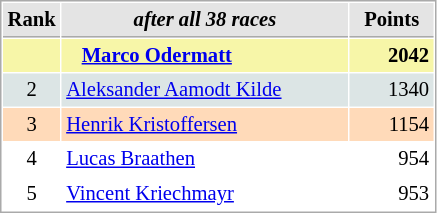<table cellspacing="1" cellpadding="3" style="border:1px solid #aaa; font-size:86%;">
<tr style="background:#e4e4e4;">
<th style="border-bottom:1px solid #aaa; width:10px;">Rank</th>
<th style="border-bottom:1px solid #aaa; width:185px; white-space:nowrap;"><em>after all 38 races</em></th>
<th style="border-bottom:1px solid #aaa; width:50px;">Points</th>
</tr>
<tr style="background:#f7f6a8;">
<td style="text-align:center;"></td>
<td>   <strong><a href='#'>Marco Odermatt</a></strong></td>
<td align="right"><strong>2042</strong></td>
</tr>
<tr style="background:#dce5e5;">
<td style="text-align:center;">2</td>
<td> <a href='#'>Aleksander Aamodt Kilde</a></td>
<td align="right">1340</td>
</tr>
<tr style="background:#ffdab9;">
<td style="text-align:center;">3</td>
<td> <a href='#'>Henrik Kristoffersen</a></td>
<td align="right">1154</td>
</tr>
<tr>
<td style="text-align:center;">4</td>
<td> <a href='#'>Lucas Braathen</a></td>
<td align="right">954</td>
</tr>
<tr>
<td style="text-align:center;">5</td>
<td> <a href='#'>Vincent Kriechmayr</a></td>
<td align="right">953</td>
</tr>
</table>
